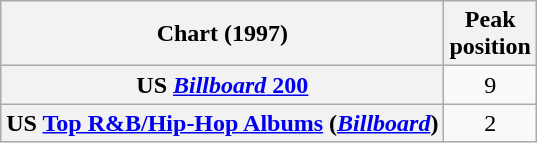<table class="wikitable sortable plainrowheaders" style="text-align:center">
<tr>
<th scope="col">Chart (1997)</th>
<th scope="col">Peak<br> position</th>
</tr>
<tr>
<th scope="row">US <a href='#'><em>Billboard</em> 200</a></th>
<td>9</td>
</tr>
<tr>
<th scope="row">US <a href='#'>Top R&B/Hip-Hop Albums</a> (<em><a href='#'>Billboard</a></em>)</th>
<td>2</td>
</tr>
</table>
